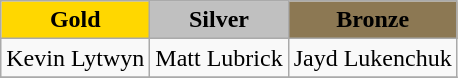<table class="wikitable">
<tr>
<th style="background-color:#FFD700">Gold</th>
<th style="background-color:#C0C0C0">Silver</th>
<th style="background-color:#8C7853">Bronze</th>
</tr>
<tr>
<td> Kevin Lytwyn</td>
<td> Matt Lubrick</td>
<td> Jayd Lukenchuk</td>
</tr>
<tr>
</tr>
</table>
